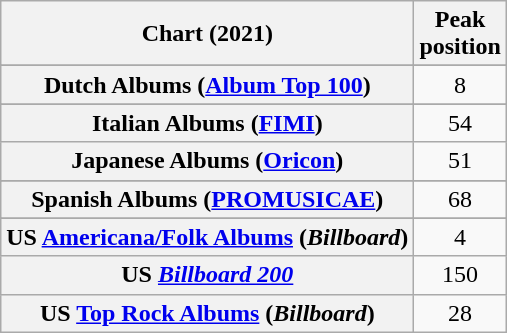<table class="wikitable sortable plainrowheaders" style="text-align:center">
<tr>
<th scope="col">Chart (2021)</th>
<th scope="col">Peak<br>position</th>
</tr>
<tr>
</tr>
<tr>
</tr>
<tr>
<th scope="row">Dutch Albums (<a href='#'>Album Top 100</a>)</th>
<td>8</td>
</tr>
<tr>
</tr>
<tr>
</tr>
<tr>
<th scope="row">Italian Albums (<a href='#'>FIMI</a>)</th>
<td>54</td>
</tr>
<tr>
<th scope="row">Japanese Albums (<a href='#'>Oricon</a>)</th>
<td>51</td>
</tr>
<tr>
</tr>
<tr>
</tr>
<tr>
<th scope="row">Spanish Albums (<a href='#'>PROMUSICAE</a>)</th>
<td>68</td>
</tr>
<tr>
</tr>
<tr>
</tr>
<tr>
<th scope="row">US <a href='#'>Americana/Folk Albums</a> (<em>Billboard</em>)</th>
<td>4</td>
</tr>
<tr>
<th scope="row">US <em><a href='#'>Billboard 200</a></em></th>
<td>150</td>
</tr>
<tr>
<th scope="row">US <a href='#'>Top Rock Albums</a> (<em>Billboard</em>)</th>
<td>28</td>
</tr>
</table>
